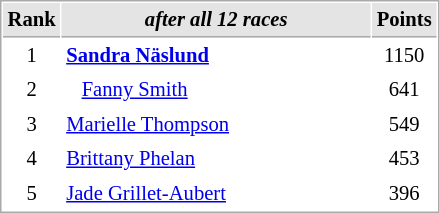<table cellspacing="1" cellpadding="3" style="border:1px solid #aaa; font-size:86%;">
<tr style="background:#e4e4e4;">
<th style="border-bottom:1px solid #aaa; width:10px;">Rank</th>
<th style="border-bottom:1px solid #aaa; width:200px;"><em>after all 12 races</em></th>
<th style="border-bottom:1px solid #aaa; width:20px;">Points</th>
</tr>
<tr>
<td align=center>1</td>
<td><strong> <a href='#'>Sandra Näslund</a></strong></td>
<td align=center>1150</td>
</tr>
<tr>
<td align=center>2</td>
<td>   <a href='#'>Fanny Smith</a></td>
<td align=center>641</td>
</tr>
<tr>
<td align=center>3</td>
<td> <a href='#'>Marielle Thompson</a></td>
<td align=center>549</td>
</tr>
<tr>
<td align=center>4</td>
<td> <a href='#'>Brittany Phelan</a></td>
<td align=center>453</td>
</tr>
<tr>
<td align=center>5</td>
<td> <a href='#'>Jade Grillet-Aubert</a></td>
<td align=center>396</td>
</tr>
</table>
